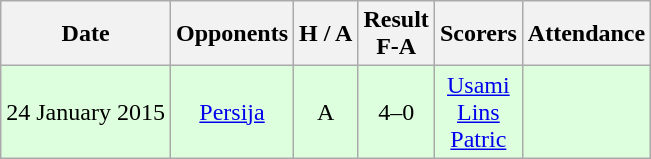<table class="wikitable" style="text-align:center">
<tr>
<th>Date</th>
<th>Opponents</th>
<th>H / A</th>
<th>Result<br>F-A</th>
<th>Scorers</th>
<th>Attendance</th>
</tr>
<tr bgcolor="#ddffdd">
<td>24 January 2015</td>
<td><a href='#'>Persija</a></td>
<td>A</td>
<td>4–0</td>
<td><a href='#'>Usami</a> <br><a href='#'>Lins</a> <br><a href='#'>Patric</a> </td>
<td></td>
</tr>
</table>
